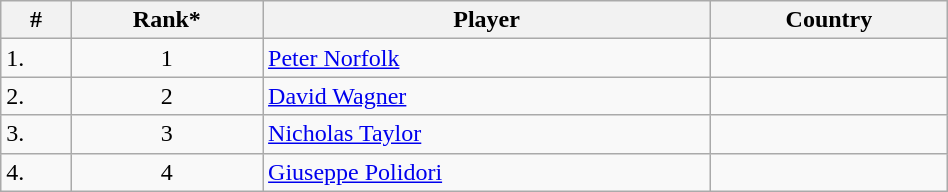<table class="wikitable" style="width:50%;">
<tr>
<th>#</th>
<th>Rank*</th>
<th>Player</th>
<th>Country</th>
</tr>
<tr>
<td>1.</td>
<td style="text-align:center;">1</td>
<td><a href='#'>Peter Norfolk</a></td>
<td></td>
</tr>
<tr>
<td>2.</td>
<td style="text-align:center;">2</td>
<td><a href='#'>David Wagner</a></td>
<td></td>
</tr>
<tr>
<td>3.</td>
<td style="text-align:center;">3</td>
<td><a href='#'>Nicholas Taylor</a></td>
<td></td>
</tr>
<tr>
<td>4.</td>
<td style="text-align:center;">4</td>
<td><a href='#'>Giuseppe Polidori</a></td>
<td></td>
</tr>
</table>
